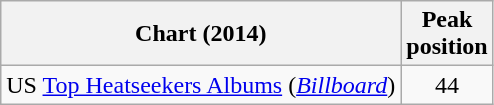<table class="wikitable sortable plainrowheaders" style="text-align:center;">
<tr>
<th scope="col">Chart (2014)</th>
<th scope="col">Peak<br>position</th>
</tr>
<tr>
<td>US <a href='#'>Top Heatseekers Albums</a> (<em><a href='#'>Billboard</a></em>)</td>
<td>44</td>
</tr>
</table>
